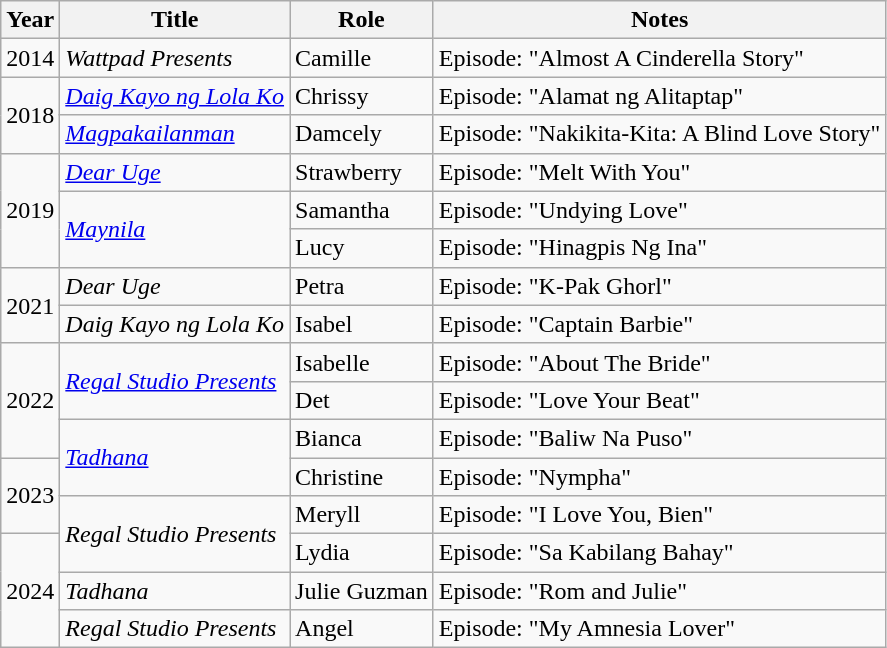<table class="wikitable sortable" background: #f9f9f9>
<tr>
<th>Year</th>
<th>Title</th>
<th>Role</th>
<th>Notes</th>
</tr>
<tr>
<td>2014</td>
<td><em>Wattpad Presents</em></td>
<td>Camille</td>
<td>Episode: "Almost A Cinderella Story"</td>
</tr>
<tr>
<td rowspan="2">2018</td>
<td><em><a href='#'>Daig Kayo ng Lola Ko</a></em></td>
<td>Chrissy</td>
<td>Episode: "Alamat ng Alitaptap"</td>
</tr>
<tr>
<td><em><a href='#'>Magpakailanman</a></em></td>
<td>Damcely</td>
<td>Episode: "Nakikita-Kita: A Blind Love Story"</td>
</tr>
<tr>
<td rowspan="3">2019</td>
<td><em><a href='#'>Dear Uge</a></em></td>
<td>Strawberry</td>
<td>Episode: "Melt With You"</td>
</tr>
<tr>
<td rowspan="2"><a href='#'><em>Maynila</em></a></td>
<td>Samantha</td>
<td>Episode: "Undying Love"</td>
</tr>
<tr>
<td>Lucy</td>
<td>Episode: "Hinagpis Ng Ina"</td>
</tr>
<tr>
<td rowspan="2">2021</td>
<td><em>Dear Uge</em></td>
<td>Petra</td>
<td>Episode: "K-Pak Ghorl"</td>
</tr>
<tr>
<td><em>Daig Kayo ng Lola Ko</em></td>
<td>Isabel</td>
<td>Episode: "Captain Barbie"</td>
</tr>
<tr>
<td rowspan="3">2022</td>
<td rowspan="2"><em><a href='#'>Regal Studio Presents</a></em></td>
<td>Isabelle</td>
<td>Episode: "About The Bride"</td>
</tr>
<tr>
<td>Det</td>
<td>Episode: "Love Your Beat"</td>
</tr>
<tr>
<td rowspan="2"><em><a href='#'>Tadhana</a></em></td>
<td>Bianca</td>
<td>Episode: "Baliw Na Puso"</td>
</tr>
<tr>
<td rowspan= "2">2023</td>
<td>Christine</td>
<td>Episode: "Nympha"</td>
</tr>
<tr>
<td rowspan= "2"><em>Regal Studio Presents</em></td>
<td>Meryll</td>
<td>Episode: "I Love You, Bien"</td>
</tr>
<tr>
<td rowspan="3">2024</td>
<td>Lydia</td>
<td>Episode: "Sa Kabilang Bahay"</td>
</tr>
<tr>
<td><em>Tadhana</em></td>
<td>Julie Guzman</td>
<td>Episode: "Rom and Julie"</td>
</tr>
<tr>
<td><em>Regal Studio Presents</em></td>
<td>Angel</td>
<td>Episode: "My Amnesia Lover"</td>
</tr>
</table>
